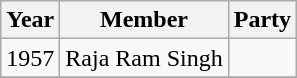<table class="wikitable sortable">
<tr>
<th>Year</th>
<th>Member</th>
<th colspan="2">Party</th>
</tr>
<tr>
<td>1957</td>
<td>Raja Ram Singh</td>
<td></td>
</tr>
<tr>
</tr>
</table>
